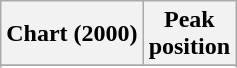<table class="wikitable sortable plainrowheaders" style="text-align:center">
<tr>
<th scope="col">Chart (2000)</th>
<th scope="col">Peak<br>position</th>
</tr>
<tr>
</tr>
<tr>
</tr>
<tr>
</tr>
</table>
